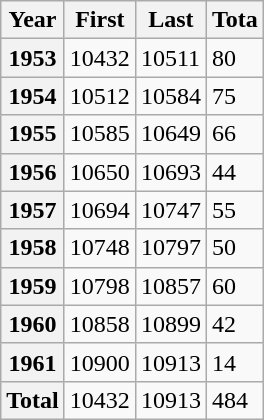<table class="wikitable">
<tr>
<th>Year</th>
<th>First</th>
<th>Last</th>
<th>Tota</th>
</tr>
<tr>
<th>1953</th>
<td>10432</td>
<td>10511</td>
<td>80</td>
</tr>
<tr>
<th>1954</th>
<td>10512</td>
<td>10584</td>
<td>75</td>
</tr>
<tr>
<th>1955</th>
<td>10585</td>
<td>10649</td>
<td>66</td>
</tr>
<tr>
<th>1956</th>
<td>10650</td>
<td>10693</td>
<td>44</td>
</tr>
<tr>
<th>1957</th>
<td>10694</td>
<td>10747</td>
<td>55</td>
</tr>
<tr>
<th>1958</th>
<td>10748</td>
<td>10797</td>
<td>50</td>
</tr>
<tr>
<th>1959</th>
<td>10798</td>
<td>10857</td>
<td>60</td>
</tr>
<tr>
<th>1960</th>
<td>10858</td>
<td>10899</td>
<td>42</td>
</tr>
<tr>
<th>1961</th>
<td>10900</td>
<td>10913</td>
<td>14</td>
</tr>
<tr>
<th>Total</th>
<td>10432</td>
<td>10913</td>
<td>484</td>
</tr>
</table>
